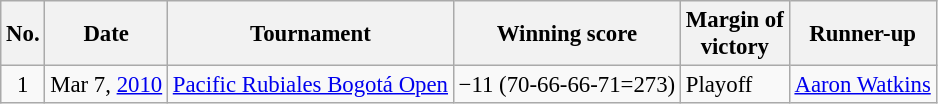<table class="wikitable" style="font-size:95%;">
<tr>
<th>No.</th>
<th>Date</th>
<th>Tournament</th>
<th>Winning score</th>
<th>Margin of<br>victory</th>
<th>Runner-up</th>
</tr>
<tr>
<td align=center>1</td>
<td align=right>Mar 7, <a href='#'>2010</a></td>
<td><a href='#'>Pacific Rubiales Bogotá Open</a></td>
<td>−11 (70-66-66-71=273)</td>
<td>Playoff</td>
<td> <a href='#'>Aaron Watkins</a></td>
</tr>
</table>
